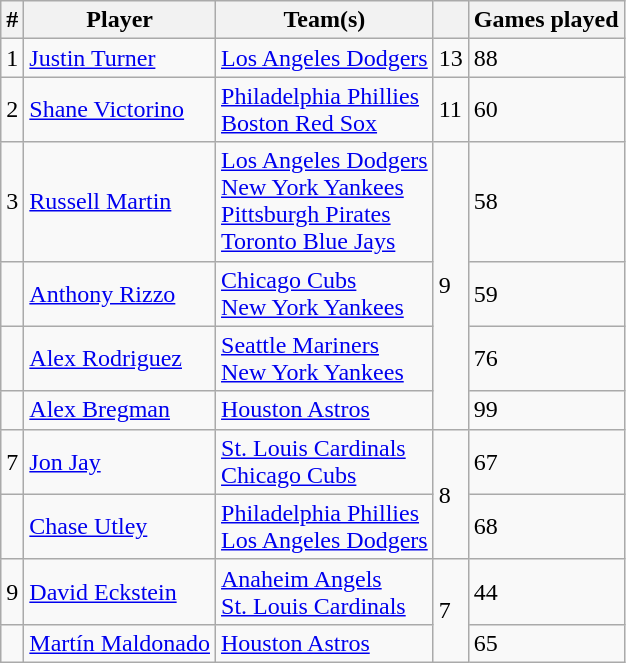<table class="wikitable" style="float:left;">
<tr>
<th>#</th>
<th>Player</th>
<th>Team(s)</th>
<th></th>
<th>Games played</th>
</tr>
<tr>
<td>1</td>
<td><a href='#'>Justin Turner</a></td>
<td><a href='#'>Los Angeles Dodgers</a></td>
<td>13</td>
<td>88</td>
</tr>
<tr>
<td>2</td>
<td><a href='#'>Shane Victorino</a></td>
<td><a href='#'>Philadelphia Phillies</a><br><a href='#'>Boston Red Sox</a></td>
<td>11</td>
<td>60</td>
</tr>
<tr>
<td>3</td>
<td><a href='#'>Russell Martin</a></td>
<td><a href='#'>Los Angeles Dodgers</a><br><a href='#'>New York Yankees</a><br><a href='#'>Pittsburgh Pirates</a><br><a href='#'>Toronto Blue Jays</a></td>
<td rowspan=4>9</td>
<td>58</td>
</tr>
<tr>
<td></td>
<td><a href='#'>Anthony Rizzo</a></td>
<td><a href='#'>Chicago Cubs</a><br><a href='#'>New York Yankees</a></td>
<td>59</td>
</tr>
<tr>
<td></td>
<td><a href='#'>Alex Rodriguez</a></td>
<td><a href='#'>Seattle Mariners</a><br><a href='#'>New York Yankees</a></td>
<td>76</td>
</tr>
<tr>
<td></td>
<td><a href='#'>Alex Bregman</a></td>
<td><a href='#'>Houston Astros</a></td>
<td>99</td>
</tr>
<tr>
<td>7</td>
<td><a href='#'>Jon Jay</a></td>
<td><a href='#'>St. Louis Cardinals</a><br><a href='#'>Chicago Cubs</a></td>
<td rowspan=2>8</td>
<td>67</td>
</tr>
<tr>
<td></td>
<td><a href='#'>Chase Utley</a></td>
<td><a href='#'>Philadelphia Phillies</a><br><a href='#'>Los Angeles Dodgers</a></td>
<td>68</td>
</tr>
<tr>
<td>9</td>
<td><a href='#'>David Eckstein</a></td>
<td><a href='#'>Anaheim Angels</a><br><a href='#'>St. Louis Cardinals</a></td>
<td rowspan=2>7</td>
<td>44</td>
</tr>
<tr>
<td></td>
<td><a href='#'>Martín Maldonado</a></td>
<td><a href='#'>Houston Astros</a></td>
<td>65</td>
</tr>
</table>
